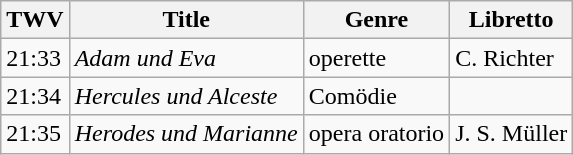<table class="wikitable">
<tr>
<th>TWV</th>
<th>Title</th>
<th>Genre</th>
<th>Libretto</th>
</tr>
<tr>
<td>21:33</td>
<td><em>Adam und Eva</em></td>
<td>operette</td>
<td>C. Richter</td>
</tr>
<tr>
<td>21:34</td>
<td><em>Hercules und Alceste</em></td>
<td>Comödie</td>
<td> </td>
</tr>
<tr>
<td>21:35</td>
<td><em>Herodes und Marianne</em></td>
<td>opera oratorio</td>
<td>J. S. Müller</td>
</tr>
</table>
